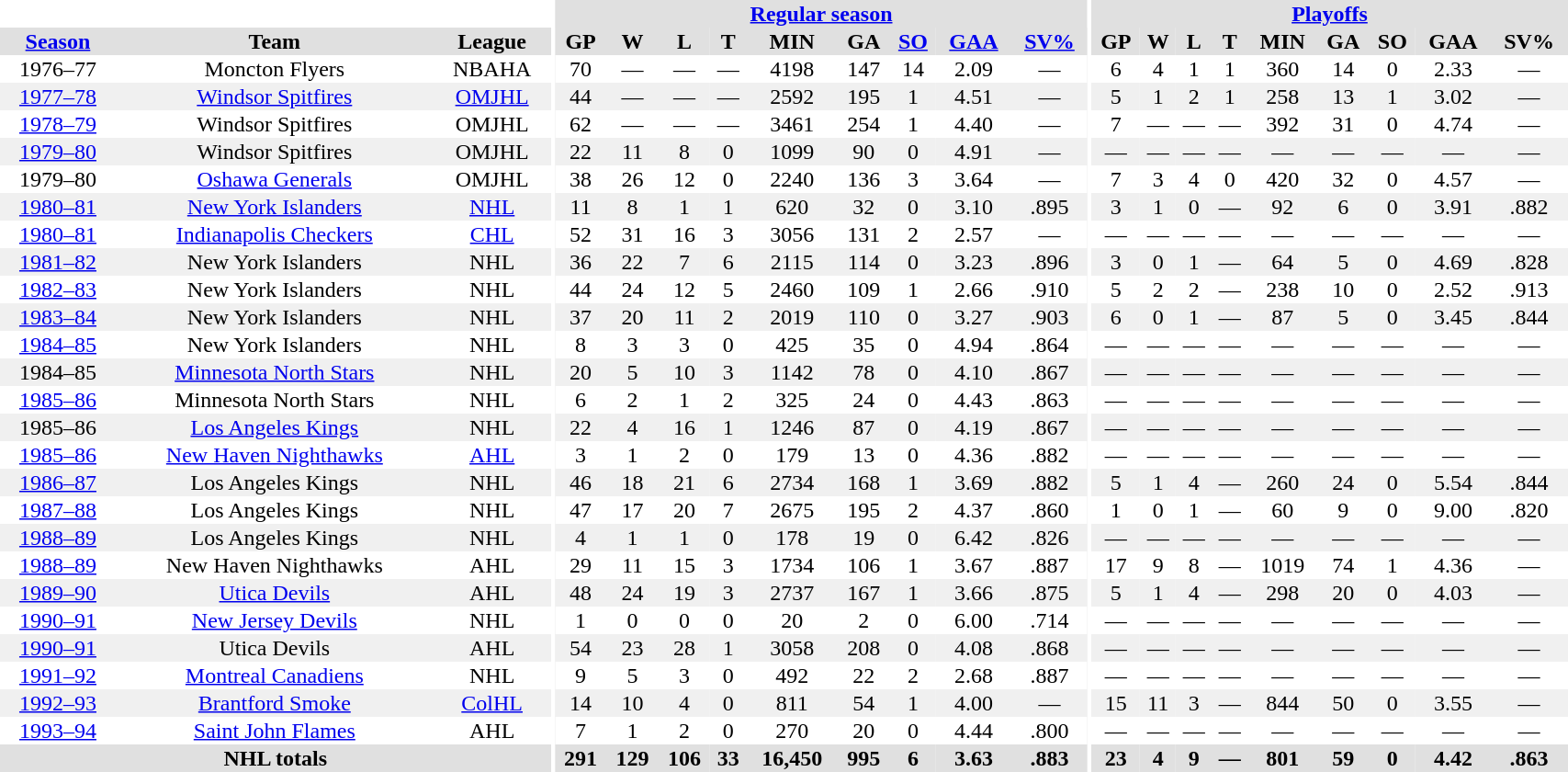<table border="0" cellpadding="1" cellspacing="0" style="text-align:center; width:90%">
<tr ALIGN="center" bgcolor="#e0e0e0">
<th align="center" colspan="3" bgcolor="#ffffff"></th>
<th align="center" rowspan="99" bgcolor="#ffffff"></th>
<th align="center" colspan="9" bgcolor="#e0e0e0"><a href='#'>Regular season</a></th>
<th align="center" rowspan="99" bgcolor="#ffffff"></th>
<th align="center" colspan="9" bgcolor="#e0e0e0"><a href='#'>Playoffs</a></th>
</tr>
<tr ALIGN="center" bgcolor="#e0e0e0">
<th><a href='#'>Season</a></th>
<th>Team</th>
<th>League</th>
<th>GP</th>
<th>W</th>
<th>L</th>
<th>T</th>
<th>MIN</th>
<th>GA</th>
<th><a href='#'>SO</a></th>
<th><a href='#'>GAA</a></th>
<th><a href='#'>SV%</a></th>
<th>GP</th>
<th>W</th>
<th>L</th>
<th>T</th>
<th>MIN</th>
<th>GA</th>
<th>SO</th>
<th>GAA</th>
<th>SV%</th>
</tr>
<tr>
<td>1976–77</td>
<td>Moncton Flyers</td>
<td>NBAHA</td>
<td>70</td>
<td>—</td>
<td>—</td>
<td>—</td>
<td>4198</td>
<td>147</td>
<td>14</td>
<td>2.09</td>
<td>—</td>
<td>6</td>
<td>4</td>
<td>1</td>
<td>1</td>
<td>360</td>
<td>14</td>
<td>0</td>
<td>2.33</td>
<td>—</td>
</tr>
<tr bgcolor="#f0f0f0">
<td><a href='#'>1977–78</a></td>
<td><a href='#'>Windsor Spitfires</a></td>
<td><a href='#'>OMJHL</a></td>
<td>44</td>
<td>—</td>
<td>—</td>
<td>—</td>
<td>2592</td>
<td>195</td>
<td>1</td>
<td>4.51</td>
<td>—</td>
<td>5</td>
<td>1</td>
<td>2</td>
<td>1</td>
<td>258</td>
<td>13</td>
<td>1</td>
<td>3.02</td>
<td>—</td>
</tr>
<tr>
<td><a href='#'>1978–79</a></td>
<td>Windsor Spitfires</td>
<td>OMJHL</td>
<td>62</td>
<td>—</td>
<td>—</td>
<td>—</td>
<td>3461</td>
<td>254</td>
<td>1</td>
<td>4.40</td>
<td>—</td>
<td>7</td>
<td>—</td>
<td>—</td>
<td>—</td>
<td>392</td>
<td>31</td>
<td>0</td>
<td>4.74</td>
<td>—</td>
</tr>
<tr bgcolor="#f0f0f0">
<td><a href='#'>1979–80</a></td>
<td>Windsor Spitfires</td>
<td>OMJHL</td>
<td>22</td>
<td>11</td>
<td>8</td>
<td>0</td>
<td>1099</td>
<td>90</td>
<td>0</td>
<td>4.91</td>
<td>—</td>
<td>—</td>
<td>—</td>
<td>—</td>
<td>—</td>
<td>—</td>
<td>—</td>
<td>—</td>
<td>—</td>
<td>—</td>
</tr>
<tr>
<td>1979–80</td>
<td><a href='#'>Oshawa Generals</a></td>
<td>OMJHL</td>
<td>38</td>
<td>26</td>
<td>12</td>
<td>0</td>
<td>2240</td>
<td>136</td>
<td>3</td>
<td>3.64</td>
<td>—</td>
<td>7</td>
<td>3</td>
<td>4</td>
<td>0</td>
<td>420</td>
<td>32</td>
<td>0</td>
<td>4.57</td>
<td>—</td>
</tr>
<tr bgcolor="#f0f0f0">
<td><a href='#'>1980–81</a></td>
<td><a href='#'>New York Islanders</a></td>
<td><a href='#'>NHL</a></td>
<td>11</td>
<td>8</td>
<td>1</td>
<td>1</td>
<td>620</td>
<td>32</td>
<td>0</td>
<td>3.10</td>
<td>.895</td>
<td>3</td>
<td>1</td>
<td>0</td>
<td>—</td>
<td>92</td>
<td>6</td>
<td>0</td>
<td>3.91</td>
<td>.882</td>
</tr>
<tr>
<td><a href='#'>1980–81</a></td>
<td><a href='#'>Indianapolis Checkers</a></td>
<td><a href='#'>CHL</a></td>
<td>52</td>
<td>31</td>
<td>16</td>
<td>3</td>
<td>3056</td>
<td>131</td>
<td>2</td>
<td>2.57</td>
<td>—</td>
<td>—</td>
<td>—</td>
<td>—</td>
<td>—</td>
<td>—</td>
<td>—</td>
<td>—</td>
<td>—</td>
<td>—</td>
</tr>
<tr bgcolor="#f0f0f0">
<td><a href='#'>1981–82</a></td>
<td>New York Islanders</td>
<td>NHL</td>
<td>36</td>
<td>22</td>
<td>7</td>
<td>6</td>
<td>2115</td>
<td>114</td>
<td>0</td>
<td>3.23</td>
<td>.896</td>
<td>3</td>
<td>0</td>
<td>1</td>
<td>—</td>
<td>64</td>
<td>5</td>
<td>0</td>
<td>4.69</td>
<td>.828</td>
</tr>
<tr>
<td><a href='#'>1982–83</a></td>
<td>New York Islanders</td>
<td>NHL</td>
<td>44</td>
<td>24</td>
<td>12</td>
<td>5</td>
<td>2460</td>
<td>109</td>
<td>1</td>
<td>2.66</td>
<td>.910</td>
<td>5</td>
<td>2</td>
<td>2</td>
<td>—</td>
<td>238</td>
<td>10</td>
<td>0</td>
<td>2.52</td>
<td>.913</td>
</tr>
<tr bgcolor="#f0f0f0">
<td><a href='#'>1983–84</a></td>
<td>New York Islanders</td>
<td>NHL</td>
<td>37</td>
<td>20</td>
<td>11</td>
<td>2</td>
<td>2019</td>
<td>110</td>
<td>0</td>
<td>3.27</td>
<td>.903</td>
<td>6</td>
<td>0</td>
<td>1</td>
<td>—</td>
<td>87</td>
<td>5</td>
<td>0</td>
<td>3.45</td>
<td>.844</td>
</tr>
<tr>
<td><a href='#'>1984–85</a></td>
<td>New York Islanders</td>
<td>NHL</td>
<td>8</td>
<td>3</td>
<td>3</td>
<td>0</td>
<td>425</td>
<td>35</td>
<td>0</td>
<td>4.94</td>
<td>.864</td>
<td>—</td>
<td>—</td>
<td>—</td>
<td>—</td>
<td>—</td>
<td>—</td>
<td>—</td>
<td>—</td>
<td>—</td>
</tr>
<tr bgcolor="#f0f0f0">
<td>1984–85</td>
<td><a href='#'>Minnesota North Stars</a></td>
<td>NHL</td>
<td>20</td>
<td>5</td>
<td>10</td>
<td>3</td>
<td>1142</td>
<td>78</td>
<td>0</td>
<td>4.10</td>
<td>.867</td>
<td>—</td>
<td>—</td>
<td>—</td>
<td>—</td>
<td>—</td>
<td>—</td>
<td>—</td>
<td>—</td>
<td>—</td>
</tr>
<tr>
<td><a href='#'>1985–86</a></td>
<td>Minnesota North Stars</td>
<td>NHL</td>
<td>6</td>
<td>2</td>
<td>1</td>
<td>2</td>
<td>325</td>
<td>24</td>
<td>0</td>
<td>4.43</td>
<td>.863</td>
<td>—</td>
<td>—</td>
<td>—</td>
<td>—</td>
<td>—</td>
<td>—</td>
<td>—</td>
<td>—</td>
<td>—</td>
</tr>
<tr bgcolor="#f0f0f0">
<td>1985–86</td>
<td><a href='#'>Los Angeles Kings</a></td>
<td>NHL</td>
<td>22</td>
<td>4</td>
<td>16</td>
<td>1</td>
<td>1246</td>
<td>87</td>
<td>0</td>
<td>4.19</td>
<td>.867</td>
<td>—</td>
<td>—</td>
<td>—</td>
<td>—</td>
<td>—</td>
<td>—</td>
<td>—</td>
<td>—</td>
<td>—</td>
</tr>
<tr>
<td><a href='#'>1985–86</a></td>
<td><a href='#'>New Haven Nighthawks</a></td>
<td><a href='#'>AHL</a></td>
<td>3</td>
<td>1</td>
<td>2</td>
<td>0</td>
<td>179</td>
<td>13</td>
<td>0</td>
<td>4.36</td>
<td>.882</td>
<td>—</td>
<td>—</td>
<td>—</td>
<td>—</td>
<td>—</td>
<td>—</td>
<td>—</td>
<td>—</td>
<td>—</td>
</tr>
<tr bgcolor="#f0f0f0">
<td><a href='#'>1986–87</a></td>
<td>Los Angeles Kings</td>
<td>NHL</td>
<td>46</td>
<td>18</td>
<td>21</td>
<td>6</td>
<td>2734</td>
<td>168</td>
<td>1</td>
<td>3.69</td>
<td>.882</td>
<td>5</td>
<td>1</td>
<td>4</td>
<td>—</td>
<td>260</td>
<td>24</td>
<td>0</td>
<td>5.54</td>
<td>.844</td>
</tr>
<tr>
<td><a href='#'>1987–88</a></td>
<td>Los Angeles Kings</td>
<td>NHL</td>
<td>47</td>
<td>17</td>
<td>20</td>
<td>7</td>
<td>2675</td>
<td>195</td>
<td>2</td>
<td>4.37</td>
<td>.860</td>
<td>1</td>
<td>0</td>
<td>1</td>
<td>—</td>
<td>60</td>
<td>9</td>
<td>0</td>
<td>9.00</td>
<td>.820</td>
</tr>
<tr bgcolor="#f0f0f0">
<td><a href='#'>1988–89</a></td>
<td>Los Angeles Kings</td>
<td>NHL</td>
<td>4</td>
<td>1</td>
<td>1</td>
<td>0</td>
<td>178</td>
<td>19</td>
<td>0</td>
<td>6.42</td>
<td>.826</td>
<td>—</td>
<td>—</td>
<td>—</td>
<td>—</td>
<td>—</td>
<td>—</td>
<td>—</td>
<td>—</td>
<td>—</td>
</tr>
<tr>
<td><a href='#'>1988–89</a></td>
<td>New Haven Nighthawks</td>
<td>AHL</td>
<td>29</td>
<td>11</td>
<td>15</td>
<td>3</td>
<td>1734</td>
<td>106</td>
<td>1</td>
<td>3.67</td>
<td>.887</td>
<td>17</td>
<td>9</td>
<td>8</td>
<td>—</td>
<td>1019</td>
<td>74</td>
<td>1</td>
<td>4.36</td>
<td>—</td>
</tr>
<tr bgcolor="#f0f0f0">
<td><a href='#'>1989–90</a></td>
<td><a href='#'>Utica Devils</a></td>
<td>AHL</td>
<td>48</td>
<td>24</td>
<td>19</td>
<td>3</td>
<td>2737</td>
<td>167</td>
<td>1</td>
<td>3.66</td>
<td>.875</td>
<td>5</td>
<td>1</td>
<td>4</td>
<td>—</td>
<td>298</td>
<td>20</td>
<td>0</td>
<td>4.03</td>
<td>—</td>
</tr>
<tr>
<td><a href='#'>1990–91</a></td>
<td><a href='#'>New Jersey Devils</a></td>
<td>NHL</td>
<td>1</td>
<td>0</td>
<td>0</td>
<td>0</td>
<td>20</td>
<td>2</td>
<td>0</td>
<td>6.00</td>
<td>.714</td>
<td>—</td>
<td>—</td>
<td>—</td>
<td>—</td>
<td>—</td>
<td>—</td>
<td>—</td>
<td>—</td>
<td>—</td>
</tr>
<tr bgcolor="#f0f0f0">
<td><a href='#'>1990–91</a></td>
<td>Utica Devils</td>
<td>AHL</td>
<td>54</td>
<td>23</td>
<td>28</td>
<td>1</td>
<td>3058</td>
<td>208</td>
<td>0</td>
<td>4.08</td>
<td>.868</td>
<td>—</td>
<td>—</td>
<td>—</td>
<td>—</td>
<td>—</td>
<td>—</td>
<td>—</td>
<td>—</td>
<td>—</td>
</tr>
<tr>
<td><a href='#'>1991–92</a></td>
<td><a href='#'>Montreal Canadiens</a></td>
<td>NHL</td>
<td>9</td>
<td>5</td>
<td>3</td>
<td>0</td>
<td>492</td>
<td>22</td>
<td>2</td>
<td>2.68</td>
<td>.887</td>
<td>—</td>
<td>—</td>
<td>—</td>
<td>—</td>
<td>—</td>
<td>—</td>
<td>—</td>
<td>—</td>
<td>—</td>
</tr>
<tr bgcolor="#f0f0f0">
<td><a href='#'>1992–93</a></td>
<td><a href='#'>Brantford Smoke</a></td>
<td><a href='#'>ColHL</a></td>
<td>14</td>
<td>10</td>
<td>4</td>
<td>0</td>
<td>811</td>
<td>54</td>
<td>1</td>
<td>4.00</td>
<td>—</td>
<td>15</td>
<td>11</td>
<td>3</td>
<td>—</td>
<td>844</td>
<td>50</td>
<td>0</td>
<td>3.55</td>
<td>—</td>
</tr>
<tr>
<td><a href='#'>1993–94</a></td>
<td><a href='#'>Saint John Flames</a></td>
<td>AHL</td>
<td>7</td>
<td>1</td>
<td>2</td>
<td>0</td>
<td>270</td>
<td>20</td>
<td>0</td>
<td>4.44</td>
<td>.800</td>
<td>—</td>
<td>—</td>
<td>—</td>
<td>—</td>
<td>—</td>
<td>—</td>
<td>—</td>
<td>—</td>
<td>—</td>
</tr>
<tr bgcolor="#e0e0e0">
<th colspan="3">NHL totals</th>
<th>291</th>
<th>129</th>
<th>106</th>
<th>33</th>
<th>16,450</th>
<th>995</th>
<th>6</th>
<th>3.63</th>
<th>.883</th>
<th>23</th>
<th>4</th>
<th>9</th>
<th>—</th>
<th>801</th>
<th>59</th>
<th>0</th>
<th>4.42</th>
<th>.863</th>
</tr>
</table>
